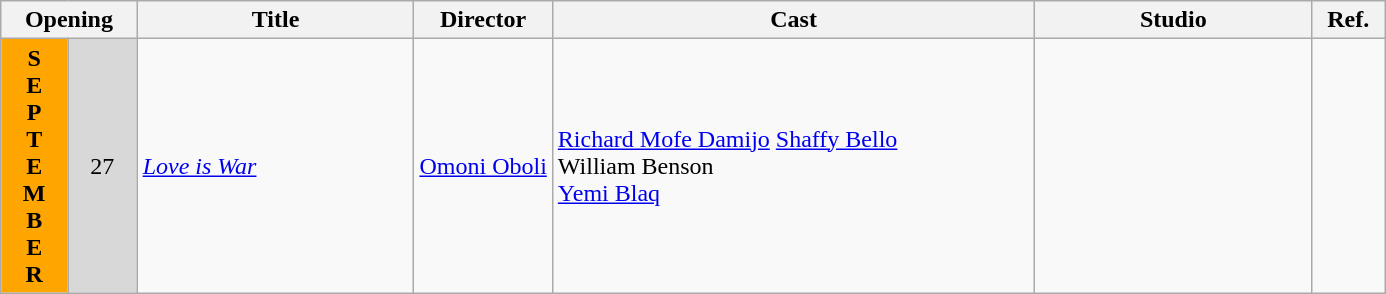<table class="wikitable">
<tr>
<th colspan="2">Opening</th>
<th style="width:20%;">Title</th>
<th style="width:10%;">Director</th>
<th>Cast</th>
<th style="width:20%">Studio</th>
<th>Ref.</th>
</tr>
<tr>
<td rowspan=1 style="text-align:center; background:orange; textcolor:#000;"><strong>S<br>E<br>P<br>T<br>E<br>M<br>B<br>E<br>R</strong></td>
<td rowspan=1 style="text-align:center; background:#d8d8d8; textcolor:#000;">27</td>
<td><em><a href='#'>Love is War</a></em></td>
<td><a href='#'>Omoni Oboli</a></td>
<td><a href='#'>Richard Mofe Damijo</a> <a href='#'>Shaffy Bello</a><br>William Benson<br><a href='#'>Yemi Blaq</a></td>
<td></td>
<td></td>
</tr>
</table>
